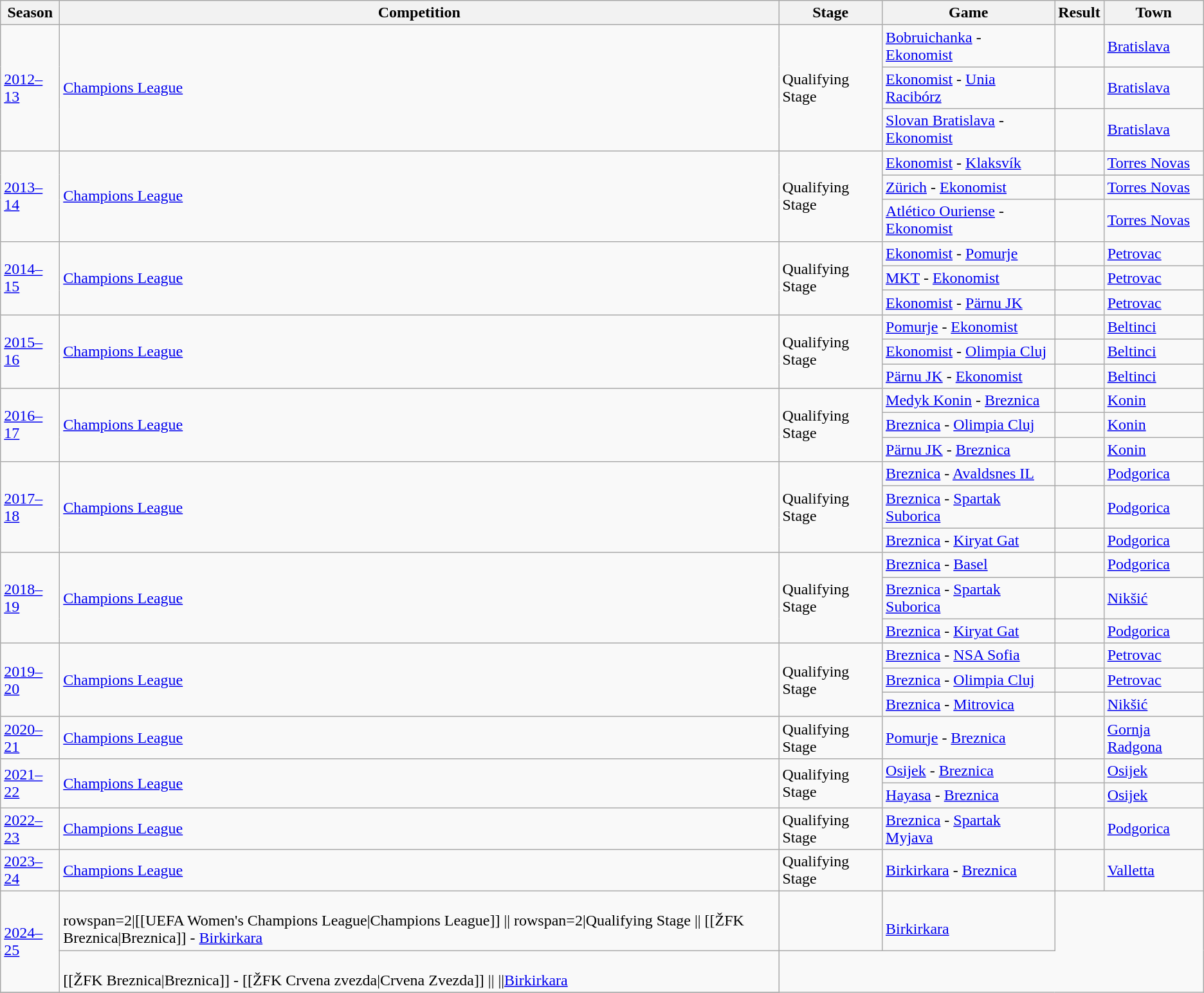<table class="wikitable">
<tr>
<th>Season</th>
<th>Competition</th>
<th>Stage</th>
<th>Game</th>
<th>Result</th>
<th>Town</th>
</tr>
<tr>
<td rowspan=3><a href='#'>2012–13</a></td>
<td rowspan=3><a href='#'>Champions League</a></td>
<td rowspan=3>Qualifying Stage</td>
<td> <a href='#'>Bobruichanka</a> -  <a href='#'>Ekonomist</a></td>
<td></td>
<td><a href='#'>Bratislava</a></td>
</tr>
<tr>
<td> <a href='#'>Ekonomist</a> -  <a href='#'>Unia Racibórz</a></td>
<td></td>
<td><a href='#'>Bratislava</a></td>
</tr>
<tr>
<td> <a href='#'>Slovan Bratislava</a> -  <a href='#'>Ekonomist</a></td>
<td></td>
<td><a href='#'>Bratislava</a></td>
</tr>
<tr>
<td rowspan=3><a href='#'>2013–14</a></td>
<td rowspan=3><a href='#'>Champions League</a></td>
<td rowspan=3>Qualifying Stage</td>
<td> <a href='#'>Ekonomist</a> -  <a href='#'>Klaksvík</a></td>
<td></td>
<td><a href='#'>Torres Novas</a></td>
</tr>
<tr>
<td> <a href='#'>Zürich</a> -  <a href='#'>Ekonomist</a></td>
<td></td>
<td><a href='#'>Torres Novas</a></td>
</tr>
<tr>
<td> <a href='#'>Atlético Ouriense</a> -  <a href='#'>Ekonomist</a></td>
<td></td>
<td><a href='#'>Torres Novas</a></td>
</tr>
<tr>
<td rowspan=3><a href='#'>2014–15</a></td>
<td rowspan=3><a href='#'>Champions League</a></td>
<td rowspan=3>Qualifying Stage</td>
<td> <a href='#'>Ekonomist</a> -  <a href='#'>Pomurje</a></td>
<td></td>
<td><a href='#'>Petrovac</a></td>
</tr>
<tr>
<td> <a href='#'>MKT</a> -  <a href='#'>Ekonomist</a></td>
<td></td>
<td><a href='#'>Petrovac</a></td>
</tr>
<tr>
<td> <a href='#'>Ekonomist</a> -  <a href='#'>Pärnu JK</a></td>
<td></td>
<td><a href='#'>Petrovac</a></td>
</tr>
<tr>
<td rowspan=3><a href='#'>2015–16</a></td>
<td rowspan=3><a href='#'>Champions League</a></td>
<td rowspan=3>Qualifying Stage</td>
<td> <a href='#'>Pomurje</a> -  <a href='#'>Ekonomist</a></td>
<td></td>
<td><a href='#'>Beltinci</a></td>
</tr>
<tr>
<td> <a href='#'>Ekonomist</a> -  <a href='#'>Olimpia Cluj</a></td>
<td></td>
<td><a href='#'>Beltinci</a></td>
</tr>
<tr>
<td> <a href='#'>Pärnu JK</a> -  <a href='#'>Ekonomist</a></td>
<td></td>
<td><a href='#'>Beltinci</a></td>
</tr>
<tr>
<td rowspan=3><a href='#'>2016–17</a></td>
<td rowspan=3><a href='#'>Champions League</a></td>
<td rowspan=3>Qualifying Stage</td>
<td> <a href='#'>Medyk Konin</a> -  <a href='#'>Breznica</a></td>
<td></td>
<td><a href='#'>Konin</a></td>
</tr>
<tr>
<td> <a href='#'>Breznica</a> -  <a href='#'>Olimpia Cluj</a></td>
<td></td>
<td><a href='#'>Konin</a></td>
</tr>
<tr>
<td> <a href='#'>Pärnu JK</a> -  <a href='#'>Breznica</a></td>
<td></td>
<td><a href='#'>Konin</a></td>
</tr>
<tr>
<td rowspan=3><a href='#'>2017–18</a></td>
<td rowspan=3><a href='#'>Champions League</a></td>
<td rowspan=3>Qualifying Stage</td>
<td> <a href='#'>Breznica</a> -  <a href='#'>Avaldsnes IL</a></td>
<td></td>
<td><a href='#'>Podgorica</a></td>
</tr>
<tr>
<td> <a href='#'>Breznica</a> -  <a href='#'>Spartak Suborica</a></td>
<td></td>
<td><a href='#'>Podgorica</a></td>
</tr>
<tr>
<td> <a href='#'>Breznica</a> -  <a href='#'>Kiryat Gat</a></td>
<td></td>
<td><a href='#'>Podgorica</a></td>
</tr>
<tr>
<td rowspan=3><a href='#'>2018–19</a></td>
<td rowspan=3><a href='#'>Champions League</a></td>
<td rowspan=3>Qualifying Stage</td>
<td> <a href='#'>Breznica</a> -  <a href='#'>Basel</a></td>
<td></td>
<td><a href='#'>Podgorica</a></td>
</tr>
<tr>
<td> <a href='#'>Breznica</a> -  <a href='#'>Spartak Suborica</a></td>
<td></td>
<td><a href='#'>Nikšić</a></td>
</tr>
<tr>
<td> <a href='#'>Breznica</a> -  <a href='#'>Kiryat Gat</a></td>
<td></td>
<td><a href='#'>Podgorica</a></td>
</tr>
<tr>
<td rowspan=3><a href='#'>2019–20</a></td>
<td rowspan=3><a href='#'>Champions League</a></td>
<td rowspan=3>Qualifying Stage</td>
<td> <a href='#'>Breznica</a> -  <a href='#'>NSA Sofia</a></td>
<td></td>
<td><a href='#'>Petrovac</a></td>
</tr>
<tr>
<td> <a href='#'>Breznica</a> -  <a href='#'>Olimpia Cluj</a></td>
<td></td>
<td><a href='#'>Petrovac</a></td>
</tr>
<tr>
<td> <a href='#'>Breznica</a> -  <a href='#'>Mitrovica</a></td>
<td></td>
<td><a href='#'>Nikšić</a></td>
</tr>
<tr>
<td><a href='#'>2020–21</a></td>
<td><a href='#'>Champions League</a></td>
<td>Qualifying Stage</td>
<td> <a href='#'>Pomurje</a> -  <a href='#'>Breznica</a></td>
<td></td>
<td><a href='#'>Gornja Radgona</a></td>
</tr>
<tr>
<td rowspan=2><a href='#'>2021–22</a></td>
<td rowspan=2><a href='#'>Champions League</a></td>
<td rowspan=2>Qualifying Stage</td>
<td> <a href='#'>Osijek</a> -  <a href='#'>Breznica</a></td>
<td></td>
<td><a href='#'>Osijek</a></td>
</tr>
<tr>
<td> <a href='#'>Hayasa</a> -  <a href='#'>Breznica</a></td>
<td></td>
<td><a href='#'>Osijek</a></td>
</tr>
<tr>
<td><a href='#'>2022–23</a></td>
<td><a href='#'>Champions League</a></td>
<td>Qualifying Stage</td>
<td> <a href='#'>Breznica</a> -  <a href='#'>Spartak Myjava</a></td>
<td></td>
<td><a href='#'>Podgorica</a></td>
</tr>
<tr>
<td><a href='#'>2023–24</a></td>
<td><a href='#'>Champions League</a></td>
<td>Qualifying Stage</td>
<td> <a href='#'>Birkirkara</a> -  <a href='#'>Breznica</a></td>
<td></td>
<td><a href='#'>Valletta</a></td>
</tr>
<tr>
<td rowspan=2><a href='#'>2024–25</a></td>
<td><br>rowspan=2|[[UEFA
Women's Champions League|Champions
League]] ||
rowspan=2|Qualifying
Stage ||
 [[ŽFK
Breznica|Breznica]] -
 <a href='#'>Birkirkara</a></td>
<td></td>
<td><br><a href='#'>Birkirkara</a></td>
</tr>
<tr>
<td><br>[[ŽFK
Breznica|Breznica]] -
 [[ŽFK
Crvena zvezda|Crvena
Zvezda]] ||
 ||<a href='#'>Birkirkara</a></td>
</tr>
<tr>
</tr>
</table>
